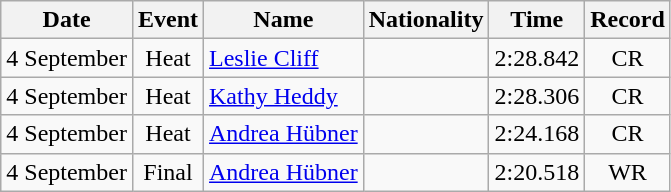<table class=wikitable style=text-align:center>
<tr>
<th>Date</th>
<th>Event</th>
<th>Name</th>
<th>Nationality</th>
<th>Time</th>
<th>Record</th>
</tr>
<tr>
<td>4 September</td>
<td>Heat</td>
<td align=left><a href='#'>Leslie Cliff</a></td>
<td align=left></td>
<td>2:28.842</td>
<td>CR</td>
</tr>
<tr>
<td>4 September</td>
<td>Heat</td>
<td align=left><a href='#'>Kathy Heddy</a></td>
<td align=left></td>
<td>2:28.306</td>
<td>CR</td>
</tr>
<tr>
<td>4 September</td>
<td>Heat</td>
<td align=left><a href='#'>Andrea Hübner</a></td>
<td align=left></td>
<td>2:24.168</td>
<td>CR</td>
</tr>
<tr>
<td>4 September</td>
<td>Final</td>
<td align=left><a href='#'>Andrea Hübner</a></td>
<td align=left></td>
<td>2:20.518</td>
<td>WR</td>
</tr>
</table>
